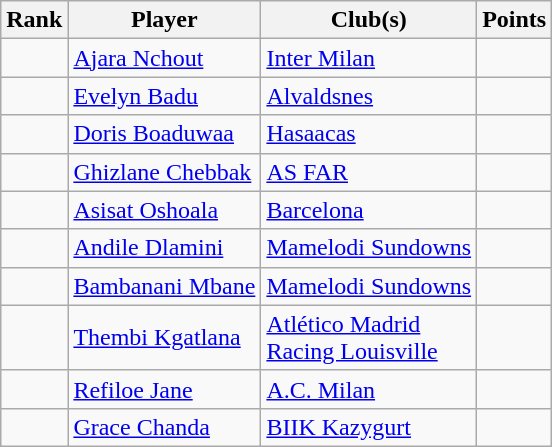<table class="wikitable plainrowheaders sortable">
<tr>
<th>Rank</th>
<th>Player</th>
<th>Club(s)</th>
<th>Points</th>
</tr>
<tr>
<td></td>
<td> <a href='#'>Ajara Nchout</a></td>
<td> <a href='#'>Inter Milan</a></td>
<td></td>
</tr>
<tr>
<td></td>
<td> <a href='#'>Evelyn Badu</a></td>
<td> <a href='#'>Alvaldsnes</a></td>
<td></td>
</tr>
<tr>
<td></td>
<td> <a href='#'>Doris Boaduwaa</a></td>
<td> <a href='#'>Hasaacas</a></td>
<td></td>
</tr>
<tr>
<td></td>
<td> <a href='#'>Ghizlane Chebbak</a></td>
<td> <a href='#'>AS FAR</a></td>
<td></td>
</tr>
<tr>
<td></td>
<td> <a href='#'>Asisat Oshoala</a></td>
<td> <a href='#'>Barcelona</a></td>
<td></td>
</tr>
<tr>
<td></td>
<td> <a href='#'>Andile Dlamini</a></td>
<td> <a href='#'>Mamelodi Sundowns</a></td>
<td></td>
</tr>
<tr>
<td></td>
<td> <a href='#'>Bambanani Mbane</a></td>
<td> <a href='#'>Mamelodi Sundowns</a></td>
<td></td>
</tr>
<tr>
<td></td>
<td> <a href='#'>Thembi Kgatlana</a></td>
<td> <a href='#'>Atlético Madrid</a><br> <a href='#'>Racing Louisville</a></td>
<td></td>
</tr>
<tr>
<td></td>
<td> <a href='#'>Refiloe Jane</a></td>
<td> <a href='#'>A.C. Milan</a></td>
<td></td>
</tr>
<tr>
<td></td>
<td> <a href='#'>Grace Chanda</a></td>
<td> <a href='#'>BIIK Kazygurt</a></td>
<td></td>
</tr>
</table>
